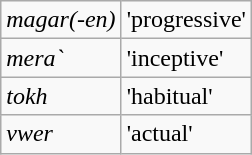<table class="wikitable">
<tr>
<td><em>magar(-en)</em></td>
<td>'progressive'</td>
</tr>
<tr>
<td><em>mera`</em></td>
<td>'inceptive'</td>
</tr>
<tr>
<td><em>tokh</em></td>
<td>'habitual'</td>
</tr>
<tr>
<td><em>vwer</em></td>
<td>'actual'</td>
</tr>
</table>
